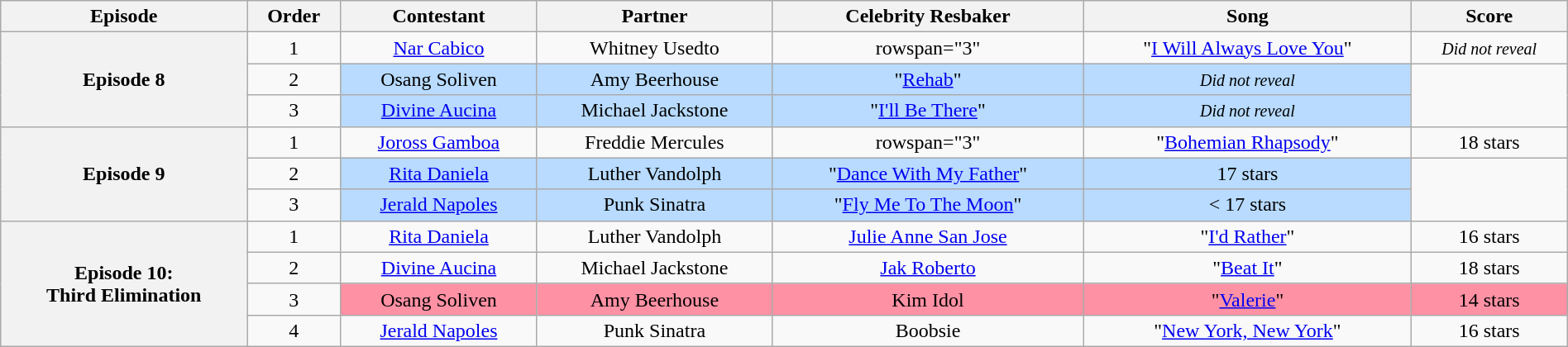<table class="wikitable" style="text-align:center; width:100%;">
<tr>
<th>Episode</th>
<th>Order</th>
<th>Contestant</th>
<th>Partner</th>
<th>Celebrity Resbaker</th>
<th>Song</th>
<th>Score</th>
</tr>
<tr>
<th rowspan=3>Episode 8<br></th>
<td>1</td>
<td><a href='#'>Nar Cabico</a></td>
<td>Whitney Usedto</td>
<td>rowspan="3" </td>
<td>"<a href='#'>I Will Always Love You</a>"</td>
<td><em><small>Did not reveal</small></em></td>
</tr>
<tr>
<td>2</td>
<td style="background:#b8dbff;">Osang Soliven</td>
<td style="background:#b8dbff;">Amy Beerhouse</td>
<td style="background:#b8dbff;">"<a href='#'>Rehab</a>"</td>
<td style="background:#b8dbff;"><em><small>Did not reveal</small></em></td>
</tr>
<tr>
<td>3</td>
<td style="background:#b8dbff;"><a href='#'>Divine Aucina</a></td>
<td style="background:#b8dbff;">Michael Jackstone</td>
<td style="background:#b8dbff;">"<a href='#'>I'll Be There</a>"</td>
<td style="background:#b8dbff;"><em><small>Did not reveal</small></em></td>
</tr>
<tr>
<th rowspan=3>Episode 9<br></th>
<td>1</td>
<td><a href='#'>Joross Gamboa</a></td>
<td>Freddie Mercules</td>
<td>rowspan="3"  </td>
<td>"<a href='#'>Bohemian Rhapsody</a>"</td>
<td>18 stars</td>
</tr>
<tr>
<td>2</td>
<td style="background:#b8dbff;"><a href='#'>Rita Daniela</a></td>
<td style="background:#b8dbff;">Luther Vandolph</td>
<td style="background:#b8dbff;">"<a href='#'>Dance With My Father</a>"</td>
<td style="background:#b8dbff;">17 stars</td>
</tr>
<tr>
<td>3</td>
<td style="background:#b8dbff;"><a href='#'>Jerald Napoles</a></td>
<td style="background:#b8dbff;">Punk Sinatra</td>
<td style="background:#b8dbff;">"<a href='#'>Fly Me To The Moon</a>"</td>
<td style="background:#b8dbff;">< 17 stars</td>
</tr>
<tr>
<th rowspan=4>Episode 10:<br>Third Elimination<br></th>
<td>1</td>
<td><a href='#'>Rita Daniela</a></td>
<td>Luther Vandolph</td>
<td><a href='#'>Julie Anne San Jose</a></td>
<td>"<a href='#'>I'd Rather</a>"</td>
<td>16 stars</td>
</tr>
<tr>
<td>2</td>
<td><a href='#'>Divine Aucina</a></td>
<td>Michael Jackstone</td>
<td><a href='#'>Jak Roberto</a></td>
<td>"<a href='#'>Beat It</a>"</td>
<td>18 stars</td>
</tr>
<tr>
<td>3</td>
<td style="background:#FF91A4;">Osang Soliven</td>
<td style="background:#FF91A4;">Amy Beerhouse</td>
<td style="background:#FF91A4;">Kim Idol</td>
<td style="background:#FF91A4;">"<a href='#'>Valerie</a>"</td>
<td style="background:#FF91A4;">14 stars</td>
</tr>
<tr>
<td>4</td>
<td><a href='#'>Jerald Napoles</a></td>
<td>Punk Sinatra</td>
<td>Boobsie</td>
<td>"<a href='#'>New York, New York</a>"</td>
<td>16 stars</td>
</tr>
</table>
